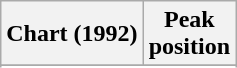<table class="wikitable sortable plainrowheaders" style="text-align:center">
<tr>
<th scope="col">Chart (1992)</th>
<th scope="col">Peak<br>position</th>
</tr>
<tr>
</tr>
<tr>
</tr>
</table>
